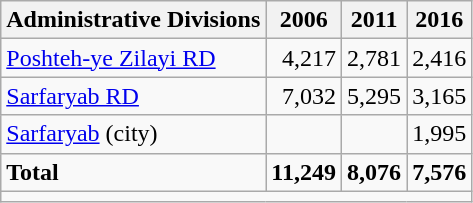<table class="wikitable">
<tr>
<th>Administrative Divisions</th>
<th>2006</th>
<th>2011</th>
<th>2016</th>
</tr>
<tr>
<td><a href='#'>Poshteh-ye Zilayi RD</a></td>
<td style="text-align: right;">4,217</td>
<td style="text-align: right;">2,781</td>
<td style="text-align: right;">2,416</td>
</tr>
<tr>
<td><a href='#'>Sarfaryab RD</a></td>
<td style="text-align: right;">7,032</td>
<td style="text-align: right;">5,295</td>
<td style="text-align: right;">3,165</td>
</tr>
<tr>
<td><a href='#'>Sarfaryab</a> (city)</td>
<td style="text-align: right;"></td>
<td style="text-align: right;"></td>
<td style="text-align: right;">1,995</td>
</tr>
<tr>
<td><strong>Total</strong></td>
<td style="text-align: right;"><strong>11,249</strong></td>
<td style="text-align: right;"><strong>8,076</strong></td>
<td style="text-align: right;"><strong>7,576</strong></td>
</tr>
<tr>
<td colspan=4></td>
</tr>
</table>
